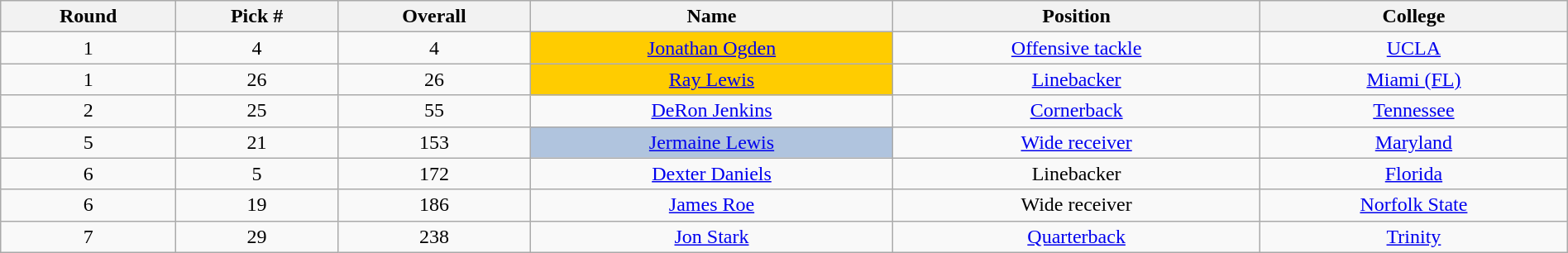<table class="wikitable sortable sortable" style="width: 100%; text-align:center">
<tr>
<th>Round</th>
<th>Pick #</th>
<th>Overall</th>
<th>Name</th>
<th>Position</th>
<th>College</th>
</tr>
<tr>
<td>1</td>
<td>4</td>
<td>4</td>
<td bgcolor=#FFCC00><a href='#'>Jonathan Ogden</a></td>
<td><a href='#'>Offensive tackle</a></td>
<td><a href='#'>UCLA</a></td>
</tr>
<tr>
<td>1</td>
<td>26</td>
<td>26</td>
<td bgcolor=#FFCC00><a href='#'>Ray Lewis</a></td>
<td><a href='#'>Linebacker</a></td>
<td><a href='#'>Miami (FL)</a></td>
</tr>
<tr>
<td>2</td>
<td>25</td>
<td>55</td>
<td><a href='#'>DeRon Jenkins</a></td>
<td><a href='#'>Cornerback</a></td>
<td><a href='#'>Tennessee</a></td>
</tr>
<tr>
<td>5</td>
<td>21</td>
<td>153</td>
<td style="background:lightsteelblue;"><a href='#'>Jermaine Lewis</a></td>
<td><a href='#'>Wide receiver</a></td>
<td><a href='#'>Maryland</a></td>
</tr>
<tr>
<td>6</td>
<td>5</td>
<td>172</td>
<td><a href='#'>Dexter Daniels</a></td>
<td>Linebacker</td>
<td><a href='#'>Florida</a></td>
</tr>
<tr>
<td>6</td>
<td>19</td>
<td>186</td>
<td><a href='#'>James Roe</a></td>
<td>Wide receiver</td>
<td><a href='#'>Norfolk State</a></td>
</tr>
<tr>
<td>7</td>
<td>29</td>
<td>238</td>
<td><a href='#'>Jon Stark</a></td>
<td><a href='#'>Quarterback</a></td>
<td><a href='#'>Trinity</a></td>
</tr>
</table>
